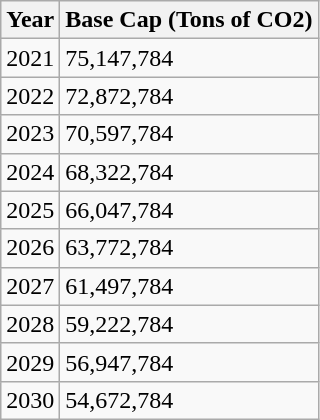<table class="wikitable">
<tr>
<th>Year</th>
<th>Base Cap (Tons of CO2)</th>
</tr>
<tr>
<td>2021</td>
<td>75,147,784</td>
</tr>
<tr>
<td>2022</td>
<td>72,872,784</td>
</tr>
<tr>
<td>2023</td>
<td>70,597,784</td>
</tr>
<tr>
<td>2024</td>
<td>68,322,784</td>
</tr>
<tr>
<td>2025</td>
<td>66,047,784</td>
</tr>
<tr>
<td>2026</td>
<td>63,772,784</td>
</tr>
<tr>
<td>2027</td>
<td>61,497,784</td>
</tr>
<tr>
<td>2028</td>
<td>59,222,784</td>
</tr>
<tr>
<td>2029</td>
<td>56,947,784</td>
</tr>
<tr>
<td>2030</td>
<td>54,672,784</td>
</tr>
</table>
